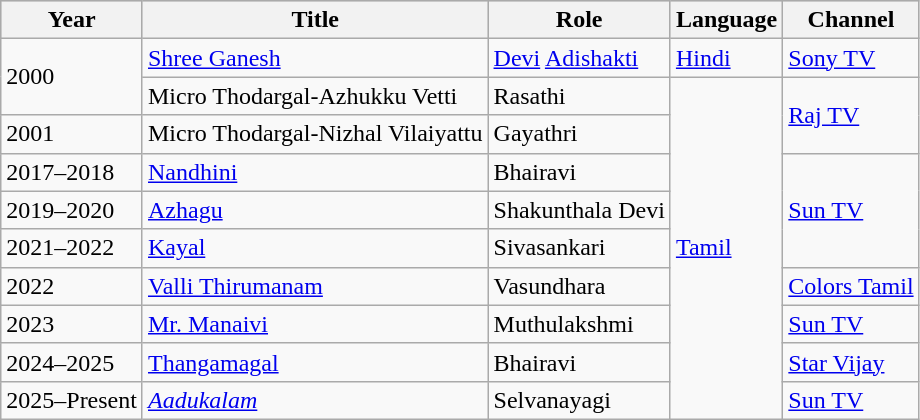<table class="wikitable">
<tr style="background:#ccc; text-align:center;">
<th>Year</th>
<th>Title</th>
<th>Role</th>
<th>Language</th>
<th>Channel</th>
</tr>
<tr>
<td rowspan=2>2000</td>
<td><a href='#'>Shree Ganesh</a></td>
<td><a href='#'>Devi</a> <a href='#'>Adishakti</a></td>
<td><a href='#'>Hindi</a></td>
<td><a href='#'>Sony TV</a></td>
</tr>
<tr>
<td>Micro Thodargal-Azhukku Vetti</td>
<td>Rasathi</td>
<td rowspan=9><a href='#'>Tamil</a></td>
<td rowspan=2><a href='#'>Raj TV</a></td>
</tr>
<tr>
<td>2001</td>
<td>Micro Thodargal-Nizhal Vilaiyattu</td>
<td>Gayathri</td>
</tr>
<tr>
<td>2017–2018</td>
<td><a href='#'>Nandhini</a></td>
<td>Bhairavi</td>
<td rowspan=3><a href='#'>Sun TV</a></td>
</tr>
<tr>
<td>2019–2020</td>
<td><a href='#'>Azhagu</a></td>
<td>Shakunthala Devi</td>
</tr>
<tr>
<td>2021–2022</td>
<td><a href='#'>Kayal</a></td>
<td>Sivasankari</td>
</tr>
<tr>
<td>2022</td>
<td><a href='#'>Valli Thirumanam</a></td>
<td>Vasundhara</td>
<td><a href='#'>Colors Tamil</a></td>
</tr>
<tr>
<td>2023</td>
<td><a href='#'>Mr. Manaivi</a></td>
<td>Muthulakshmi</td>
<td><a href='#'>Sun TV</a></td>
</tr>
<tr>
<td>2024–2025</td>
<td><a href='#'>Thangamagal</a></td>
<td>Bhairavi</td>
<td><a href='#'>Star Vijay</a></td>
</tr>
<tr>
<td>2025–Present</td>
<td><em><a href='#'>Aadukalam</a></em></td>
<td>Selvanayagi</td>
<td><a href='#'>Sun TV</a></td>
</tr>
</table>
